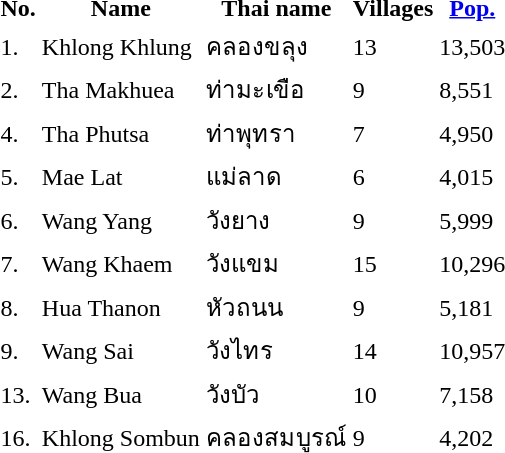<table>
<tr>
<th>No.</th>
<th>Name</th>
<th>Thai name</th>
<th>Villages</th>
<th><a href='#'>Pop.</a></th>
</tr>
<tr>
<td>1.</td>
<td>Khlong Khlung</td>
<td>คลองขลุง</td>
<td>13</td>
<td>13,503</td>
<td></td>
</tr>
<tr>
<td>2.</td>
<td>Tha Makhuea</td>
<td>ท่ามะเขือ</td>
<td>9</td>
<td>8,551</td>
<td></td>
</tr>
<tr>
<td>4.</td>
<td>Tha Phutsa</td>
<td>ท่าพุทรา</td>
<td>7</td>
<td>4,950</td>
<td></td>
</tr>
<tr>
<td>5.</td>
<td>Mae Lat</td>
<td>แม่ลาด</td>
<td>6</td>
<td>4,015</td>
<td></td>
</tr>
<tr>
<td>6.</td>
<td>Wang Yang</td>
<td>วังยาง</td>
<td>9</td>
<td>5,999</td>
<td></td>
</tr>
<tr>
<td>7.</td>
<td>Wang Khaem</td>
<td>วังแขม</td>
<td>15</td>
<td>10,296</td>
<td></td>
</tr>
<tr>
<td>8.</td>
<td>Hua Thanon</td>
<td>หัวถนน</td>
<td>9</td>
<td>5,181</td>
<td></td>
</tr>
<tr>
<td>9.</td>
<td>Wang Sai</td>
<td>วังไทร</td>
<td>14</td>
<td>10,957</td>
<td></td>
</tr>
<tr>
<td>13.</td>
<td>Wang Bua</td>
<td>วังบัว</td>
<td>10</td>
<td>7,158</td>
<td></td>
</tr>
<tr>
<td>16.</td>
<td>Khlong Sombun</td>
<td>คลองสมบูรณ์</td>
<td>9</td>
<td>4,202</td>
<td></td>
</tr>
</table>
